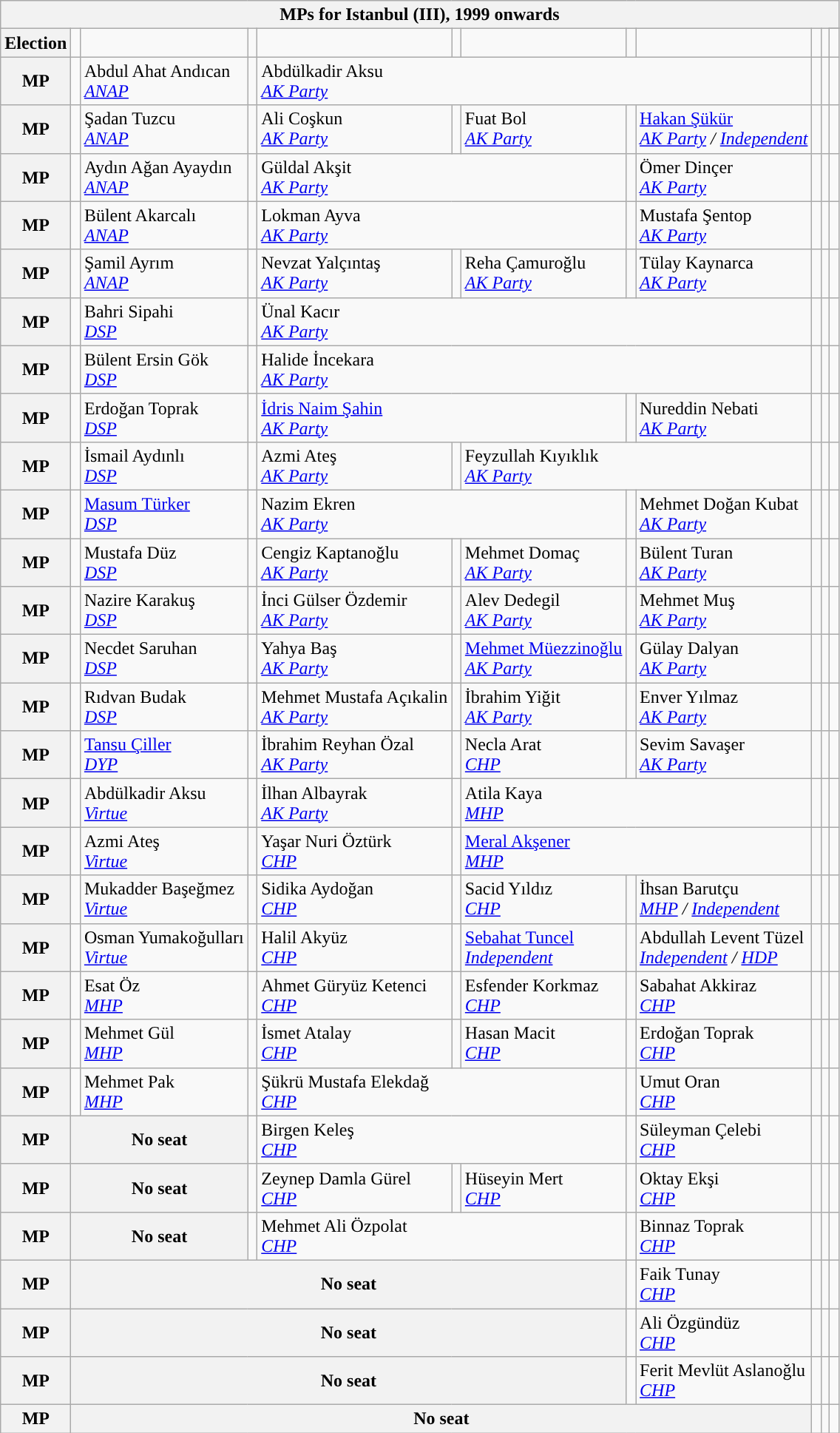<table class="wikitable">
<tr>
<th colspan = 12>MPs for Istanbul (III), 1999 onwards</th>
</tr>
<tr>
<th rowspan = 2>Election</th>
<td rowspan="2" style="width:1px;"></td>
<td rowspan = 2></td>
<td rowspan="2" style="width:1px;"></td>
<td rowspan = 2></td>
<td rowspan="2" style="width:1px;"></td>
<td rowspan = 2></td>
<td rowspan="2" style="width:1px;"></td>
<td rowspan = 2></td>
<td rowspan="2" style="width:1px;"></td>
<td rowspan = 2></td>
</tr>
<tr>
<td></td>
</tr>
<tr>
<th>MP</th>
<td width=1px style="background-color: "></td>
<td colspan = 1>Abdul Ahat Andıcan<br><em><a href='#'>ANAP</a></em></td>
<td width=1px style="background-color: "></td>
<td colspan = 5>Abdülkadir Aksu<br><em><a href='#'>AK Party</a></em></td>
<td width=1px style="background-color: "></td>
<td colspan = 1></td>
<td width=1px style="background-color:"></td>
</tr>
<tr>
<th>MP</th>
<td width=1px style="background-color: "></td>
<td colspan = 1>Şadan Tuzcu<br><em><a href='#'>ANAP</a></em></td>
<td width=1px style="background-color: "></td>
<td colspan = 1>Ali Coşkun<br><em><a href='#'>AK Party</a></em></td>
<td width=1px style="background-color: "></td>
<td colspan = 1>Fuat Bol<br><em><a href='#'>AK Party</a></em></td>
<td width=1px style="background-color: "></td>
<td colspan = 1><a href='#'>Hakan Şükür</a><br><em><a href='#'>AK Party</a> / <a href='#'>Independent</a></em></td>
<td width=1px style="background-color: "></td>
<td colspan = 1></td>
<td width=1px style="background-color:"></td>
</tr>
<tr>
<th>MP</th>
<td width=1px style="background-color: "></td>
<td colspan = 1>Aydın Ağan Ayaydın<br><em><a href='#'>ANAP</a></em></td>
<td width=1px style="background-color: "></td>
<td colspan = 3>Güldal Akşit<br><em><a href='#'>AK Party</a></em></td>
<td width=1px style="background-color: "></td>
<td colspan = 1>Ömer Dinçer<br><em><a href='#'>AK Party</a></em></td>
<td width=1px style="background-color: "></td>
<td colspan = 1></td>
<td width=1px style="background-color:"></td>
</tr>
<tr>
<th>MP</th>
<td width=1px style="background-color: "></td>
<td colspan = 1>Bülent Akarcalı<br><em><a href='#'>ANAP</a></em></td>
<td width=1px style="background-color: "></td>
<td colspan = 3>Lokman Ayva<br><em><a href='#'>AK Party</a></em></td>
<td width=1px style="background-color: "></td>
<td colspan = 1>Mustafa Şentop<br><em><a href='#'>AK Party</a></em></td>
<td width=1px style="background-color: "></td>
<td colspan = 1></td>
<td width=1px style="background-color:"></td>
</tr>
<tr>
<th>MP</th>
<td width=1px style="background-color: "></td>
<td colspan = 1>Şamil Ayrım<br><em><a href='#'>ANAP</a></em></td>
<td width=1px style="background-color: "></td>
<td colspan = 1>Nevzat Yalçıntaş<br><em><a href='#'>AK Party</a></em></td>
<td width=1px style="background-color: "></td>
<td colspan = 1>Reha Çamuroğlu<br><em><a href='#'>AK Party</a></em></td>
<td width=1px style="background-color: "></td>
<td colspan = 1>Tülay Kaynarca<br><em><a href='#'>AK Party</a></em></td>
<td width=1px style="background-color: "></td>
<td colspan = 1></td>
<td width=1px style="background-color:"></td>
</tr>
<tr>
<th>MP</th>
<td width=1px style="background-color: "></td>
<td colspan = 1>Bahri Sipahi<br><em><a href='#'>DSP</a></em></td>
<td width=1px style="background-color: "></td>
<td colspan = 5>Ünal Kacır<br><em><a href='#'>AK Party</a></em></td>
<td width=1px style="background-color: "></td>
<td colspan = 1></td>
<td width=1px style="background-color:"></td>
</tr>
<tr>
<th>MP</th>
<td width=1px style="background-color: "></td>
<td colspan = 1>Bülent Ersin Gök<br><em><a href='#'>DSP</a></em></td>
<td width=1px style="background-color: "></td>
<td colspan = 5>Halide İncekara<br><em><a href='#'>AK Party</a></em></td>
<td width=1px style="background-color: "></td>
<td colspan = 1></td>
<td width=1px style="background-color:"></td>
</tr>
<tr>
<th>MP</th>
<td width=1px style="background-color: "></td>
<td colspan = 1>Erdoğan Toprak<br><em><a href='#'>DSP</a></em></td>
<td width=1px style="background-color: "></td>
<td colspan = 3><a href='#'>İdris Naim Şahin</a><br><em><a href='#'>AK Party</a></em></td>
<td width=1px style="background-color: "></td>
<td colspan = 1>Nureddin Nebati<br><em><a href='#'>AK Party</a></em></td>
<td width=1px style="background-color: "></td>
<td colspan = 1></td>
<td width=1px style="background-color:"></td>
</tr>
<tr>
<th>MP</th>
<td width=1px style="background-color: "></td>
<td colspan = 1>İsmail Aydınlı<br><em><a href='#'>DSP</a></em></td>
<td width=1px style="background-color: "></td>
<td colspan = 1>Azmi Ateş<br><em><a href='#'>AK Party</a></em></td>
<td width=1px style="background-color: "></td>
<td colspan = 3>Feyzullah Kıyıklık<br><em><a href='#'>AK Party</a></em></td>
<td width=1px style="background-color: "></td>
<td colspan = 1></td>
<td width=1px style="background-color:"></td>
</tr>
<tr>
<th>MP</th>
<td width=1px style="background-color: "></td>
<td colspan = 1><a href='#'>Masum Türker</a><br><em><a href='#'>DSP</a></em></td>
<td width=1px style="background-color: "></td>
<td colspan = 3>Nazim Ekren<br><em><a href='#'>AK Party</a></em></td>
<td width=1px style="background-color: "></td>
<td colspan = 1>Mehmet Doğan Kubat<br><em><a href='#'>AK Party</a></em></td>
<td width=1px style="background-color: "></td>
<td colspan = 1></td>
<td width=1px style="background-color:"></td>
</tr>
<tr>
<th>MP</th>
<td width=1px style="background-color: "></td>
<td colspan = 1>Mustafa Düz<br><em><a href='#'>DSP</a></em></td>
<td width=1px style="background-color: "></td>
<td colspan = 1>Cengiz Kaptanoğlu<br><em><a href='#'>AK Party</a></em></td>
<td width=1px style="background-color: "></td>
<td colspan = 1>Mehmet Domaç<br><em><a href='#'>AK Party</a></em></td>
<td width=1px style="background-color: "></td>
<td colspan = 1>Bülent Turan<br><em><a href='#'>AK Party</a></em></td>
<td width=1px style="background-color: "></td>
<td colspan = 1></td>
<td width=1px style="background-color:"></td>
</tr>
<tr>
<th>MP</th>
<td width=1px style="background-color: "></td>
<td colspan = 1>Nazire Karakuş<br><em><a href='#'>DSP</a></em></td>
<td width=1px style="background-color: "></td>
<td colspan = 1>İnci Gülser Özdemir<br><em><a href='#'>AK Party</a></em></td>
<td width=1px style="background-color: "></td>
<td colspan = 1>Alev Dedegil<br><em><a href='#'>AK Party</a></em></td>
<td width=1px style="background-color: "></td>
<td colspan = 1>Mehmet Muş<br><em><a href='#'>AK Party</a></em></td>
<td width=1px style="background-color: "></td>
<td colspan = 1></td>
<td width=1px style="background-color:"></td>
</tr>
<tr>
<th>MP</th>
<td width=1px style="background-color: "></td>
<td colspan = 1>Necdet Saruhan<br><em><a href='#'>DSP</a></em></td>
<td width=1px style="background-color: "></td>
<td colspan = 1>Yahya Baş<br><em><a href='#'>AK Party</a></em></td>
<td width=1px style="background-color: "></td>
<td colspan = 1><a href='#'>Mehmet Müezzinoğlu</a><br><em><a href='#'>AK Party</a></em></td>
<td width=1px style="background-color: "></td>
<td colspan = 1>Gülay Dalyan<br><em><a href='#'>AK Party</a></em></td>
<td width=1px style="background-color: "></td>
<td colspan = 1></td>
<td width=1px style="background-color:"></td>
</tr>
<tr>
<th>MP</th>
<td width=1px style="background-color: "></td>
<td colspan = 1>Rıdvan Budak<br><em><a href='#'>DSP</a></em></td>
<td width=1px style="background-color: "></td>
<td colspan = 1>Mehmet Mustafa Açıkalin<br><em><a href='#'>AK Party</a></em></td>
<td width=1px style="background-color: "></td>
<td colspan = 1>İbrahim Yiğit<br><em><a href='#'>AK Party</a></em></td>
<td width=1px style="background-color: "></td>
<td colspan = 1>Enver Yılmaz<br><em><a href='#'>AK Party</a></em></td>
<td width=1px style="background-color: "></td>
<td colspan = 1></td>
<td width=1px style="background-color:"></td>
</tr>
<tr>
<th>MP</th>
<td width=1px style="background-color: "></td>
<td colspan = 1><a href='#'>Tansu Çiller</a><br><em><a href='#'>DYP</a></em></td>
<td width=1px style="background-color: "></td>
<td colspan = 1>İbrahim Reyhan Özal<br><em><a href='#'>AK Party</a></em></td>
<td width=1px style="background-color: "></td>
<td colspan = 1>Necla Arat<br><em><a href='#'>CHP</a></em></td>
<td width=1px style="background-color: "></td>
<td colspan = 1>Sevim Savaşer<br><em><a href='#'>AK Party</a></em></td>
<td width=1px style="background-color: "></td>
<td colspan = 1></td>
<td width=1px style="background-color:"></td>
</tr>
<tr>
<th>MP</th>
<td width=1px style="background-color: "></td>
<td colspan = 1>Abdülkadir Aksu<br><em><a href='#'>Virtue</a></em></td>
<td width=1px style="background-color: "></td>
<td colspan = 1>İlhan Albayrak<br><em><a href='#'>AK Party</a></em></td>
<td width=1px style="background-color: "></td>
<td colspan = 3>Atila Kaya<br><em><a href='#'>MHP</a></em></td>
<td width=1px style="background-color: "></td>
<td colspan = 1></td>
<td width=1px style="background-color:"></td>
</tr>
<tr>
<th>MP</th>
<td width=1px style="background-color: "></td>
<td colspan = 1>Azmi Ateş<br><em><a href='#'>Virtue</a></em></td>
<td width=1px style="background-color: "></td>
<td colspan = 1>Yaşar Nuri Öztürk<br><em><a href='#'>CHP</a></em></td>
<td width=1px style="background-color: "></td>
<td colspan = 3><a href='#'>Meral Akşener</a><br><em><a href='#'>MHP</a></em></td>
<td width=1px style="background-color: "></td>
<td colspan = 1></td>
<td width=1px style="background-color:"></td>
</tr>
<tr>
<th>MP</th>
<td width=1px style="background-color: "></td>
<td colspan = 1>Mukadder Başeğmez<br><em><a href='#'>Virtue</a></em></td>
<td width=1px style="background-color: "></td>
<td colspan = 1>Sidika Aydoğan<br><em><a href='#'>CHP</a></em></td>
<td width=1px style="background-color: "></td>
<td colspan = 1>Sacid Yıldız<br><em><a href='#'>CHP</a></em></td>
<td width=1px style="background-color: "></td>
<td colspan = 1>İhsan Barutçu<br><em><a href='#'>MHP</a> / <a href='#'>Independent</a></em></td>
<td width=1px style="background-color: "></td>
<td colspan = 1></td>
<td width=1px style="background-color:"></td>
</tr>
<tr>
<th>MP</th>
<td width=1px style="background-color: "></td>
<td colspan = 1>Osman Yumakoğulları<br><em><a href='#'>Virtue</a></em></td>
<td width=1px style="background-color: "></td>
<td colspan = 1>Halil Akyüz<br><em><a href='#'>CHP</a></em></td>
<td width=1px style="background-color: "></td>
<td colspan = 1><a href='#'>Sebahat Tuncel</a><br><em><a href='#'>Independent</a></em></td>
<td width=1px style="background-color: "></td>
<td colspan = 1>Abdullah Levent Tüzel<br><em><a href='#'>Independent</a> / <a href='#'>HDP</a></em></td>
<td width=1px style="background-color: "></td>
<td colspan = 1></td>
<td width=1px style="background-color:"></td>
</tr>
<tr>
<th>MP</th>
<td width=1px style="background-color: "></td>
<td colspan = 1>Esat Öz<br><em><a href='#'>MHP</a></em></td>
<td width=1px style="background-color: "></td>
<td colspan = 1>Ahmet Güryüz Ketenci<br><em><a href='#'>CHP</a></em></td>
<td width=1px style="background-color: "></td>
<td colspan = 1>Esfender Korkmaz<br><em><a href='#'>CHP</a></em></td>
<td width=1px style="background-color: "></td>
<td colspan = 1>Sabahat Akkiraz<br><em><a href='#'>CHP</a></em></td>
<td width=1px style="background-color: "></td>
<td colspan = 1></td>
<td width=1px style="background-color:"></td>
</tr>
<tr>
<th>MP</th>
<td width=1px style="background-color: "></td>
<td colspan = 1>Mehmet Gül<br><em><a href='#'>MHP</a></em></td>
<td width=1px style="background-color: "></td>
<td colspan = 1>İsmet Atalay<br><em><a href='#'>CHP</a></em></td>
<td width=1px style="background-color: "></td>
<td colspan = 1>Hasan Macit<br><em><a href='#'>CHP</a></em></td>
<td width=1px style="background-color: "></td>
<td colspan = 1>Erdoğan Toprak<br><em><a href='#'>CHP</a></em></td>
<td width=1px style="background-color: "></td>
<td colspan = 1></td>
<td width=1px style="background-color:"></td>
</tr>
<tr>
<th>MP</th>
<td width=1px style="background-color: "></td>
<td colspan = 1>Mehmet Pak<br><em><a href='#'>MHP</a></em></td>
<td width=1px style="background-color: "></td>
<td colspan = 3>Şükrü Mustafa Elekdağ<br><em><a href='#'>CHP</a></em></td>
<td width=1px style="background-color: "></td>
<td colspan = 1>Umut Oran<br><em><a href='#'>CHP</a></em></td>
<td width=1px style="background-color: "></td>
<td colspan = 1></td>
<td width=1px style="background-color:"></td>
</tr>
<tr>
<th>MP</th>
<th colspan = 2>No seat</th>
<td width=1px style="background-color: "></td>
<td colspan = 3>Birgen Keleş<br><em><a href='#'>CHP</a></em></td>
<td width=1px style="background-color: "></td>
<td colspan = 1>Süleyman Çelebi<br><em><a href='#'>CHP</a></em></td>
<td width=1px style="background-color: "></td>
<td colspan = 1></td>
<td width=1px style="background-color:"></td>
</tr>
<tr>
<th>MP</th>
<th colspan = 2>No seat</th>
<td width=1px style="background-color: "></td>
<td colspan = 1>Zeynep Damla Gürel<br><em><a href='#'>CHP</a></em></td>
<td width=1px style="background-color: "></td>
<td colspan = 1>Hüseyin Mert<br><em><a href='#'>CHP</a></em></td>
<td width=1px style="background-color: "></td>
<td colspan = 1>Oktay Ekşi<br><em><a href='#'>CHP</a></em></td>
<td width=1px style="background-color: "></td>
<td colspan = 1></td>
<td width=1px style="background-color:"></td>
</tr>
<tr>
<th>MP</th>
<th colspan = 2>No seat</th>
<td width=1px style="background-color: "></td>
<td colspan = 3>Mehmet Ali Özpolat<br><em><a href='#'>CHP</a></em></td>
<td width=1px style="background-color: "></td>
<td colspan = 1>Binnaz Toprak<br><em><a href='#'>CHP</a></em></td>
<td width=1px style="background-color: "></td>
<td colspan = 1></td>
<td width=1px style="background-color:"></td>
</tr>
<tr>
<th>MP</th>
<th colspan = 6>No seat</th>
<td width=1px style="background-color: "></td>
<td colspan = 1>Faik Tunay<br><em><a href='#'>CHP</a></em></td>
<td width=1px style="background-color: "></td>
<td colspan = 1></td>
<td width=1px style="background-color:"></td>
</tr>
<tr>
<th>MP</th>
<th colspan = 6>No seat</th>
<td width=1px style="background-color: "></td>
<td colspan = 1>Ali Özgündüz<br><em><a href='#'>CHP</a></em></td>
<td width=1px style="background-color: "></td>
<td colspan = 1></td>
<td width=1px style="background-color:"></td>
</tr>
<tr>
<th>MP</th>
<th colspan = 6>No seat</th>
<td width=1px style="background-color: "></td>
<td colspan = 1>Ferit Mevlüt Aslanoğlu<br><em><a href='#'>CHP</a></em></td>
<td width=1px style="background-color: "></td>
<td colspan = 1></td>
<td width=1px style="background-color:"></td>
</tr>
<tr>
<th>MP</th>
<th colspan = 8>No seat</th>
<td width=1px style="background-color: "></td>
<td colspan = 1></td>
<td width=1px style="background-color:"></td>
</tr>
</table>
